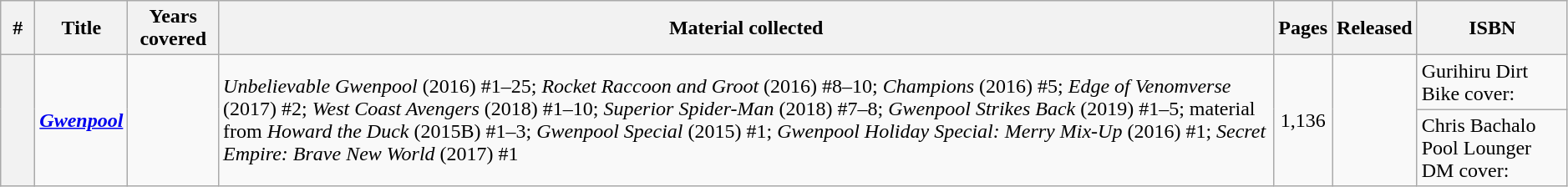<table class="wikitable sortable" width="99%">
<tr>
<th class="unsortable" width="20px">#</th>
<th>Title</th>
<th>Years covered</th>
<th class="unsortable">Material collected</th>
<th>Pages</th>
<th>Released</th>
<th class="unsortable">ISBN</th>
</tr>
<tr>
<th rowspan="2" style="background-color: light grey;"></th>
<td rowspan="2"><strong><em><a href='#'>Gwenpool</a></em></strong></td>
<td rowspan="2"></td>
<td rowspan="2"><em>Unbelievable Gwenpool</em> (2016) #1–25; <em>Rocket Raccoon and Groot</em> (2016) #8–10; <em>Champions</em> (2016) #5; <em>Edge of Venomverse</em> (2017) #2; <em>West Coast Avengers</em> (2018) #1–10; <em>Superior Spider-Man</em> (2018) #7–8; <em>Gwenpool Strikes Back</em> (2019) #1–5; material from <em>Howard the Duck</em> (2015B) #1–3; <em>Gwenpool Special</em> (2015) #1; <em>Gwenpool Holiday Special: Merry Mix-Up</em> (2016) #1; <em>Secret Empire: Brave New World</em> (2017) #1</td>
<td rowspan="2" style="text-align: center;">1,136</td>
<td rowspan="2"></td>
<td>Gurihiru Dirt Bike cover: </td>
</tr>
<tr>
<td>Chris Bachalo Pool Lounger DM cover: </td>
</tr>
</table>
